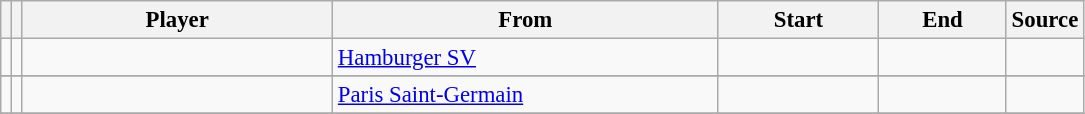<table class="wikitable plainrowheaders sortable" style="font-size:95%">
<tr>
<th></th>
<th></th>
<th scope="col" style="width:200px;"><strong>Player</strong></th>
<th scope="col" style="width:250px;"><strong>From</strong></th>
<th scope="col" style="width:100px;"><strong>Start</strong></th>
<th scope="col" style="width:78px;"><strong>End</strong></th>
<th><strong>Source</strong></th>
</tr>
<tr>
<td align=center></td>
<td align=center></td>
<td></td>
<td> <a href='#'>Hamburger SV</a></td>
<td align=center></td>
<td align=center></td>
<td align=center></td>
</tr>
<tr>
</tr>
<tr>
<td align=center></td>
<td align=center></td>
<td></td>
<td> <a href='#'>Paris Saint-Germain</a></td>
<td align=center></td>
<td align=center></td>
<td align=center></td>
</tr>
<tr>
</tr>
</table>
